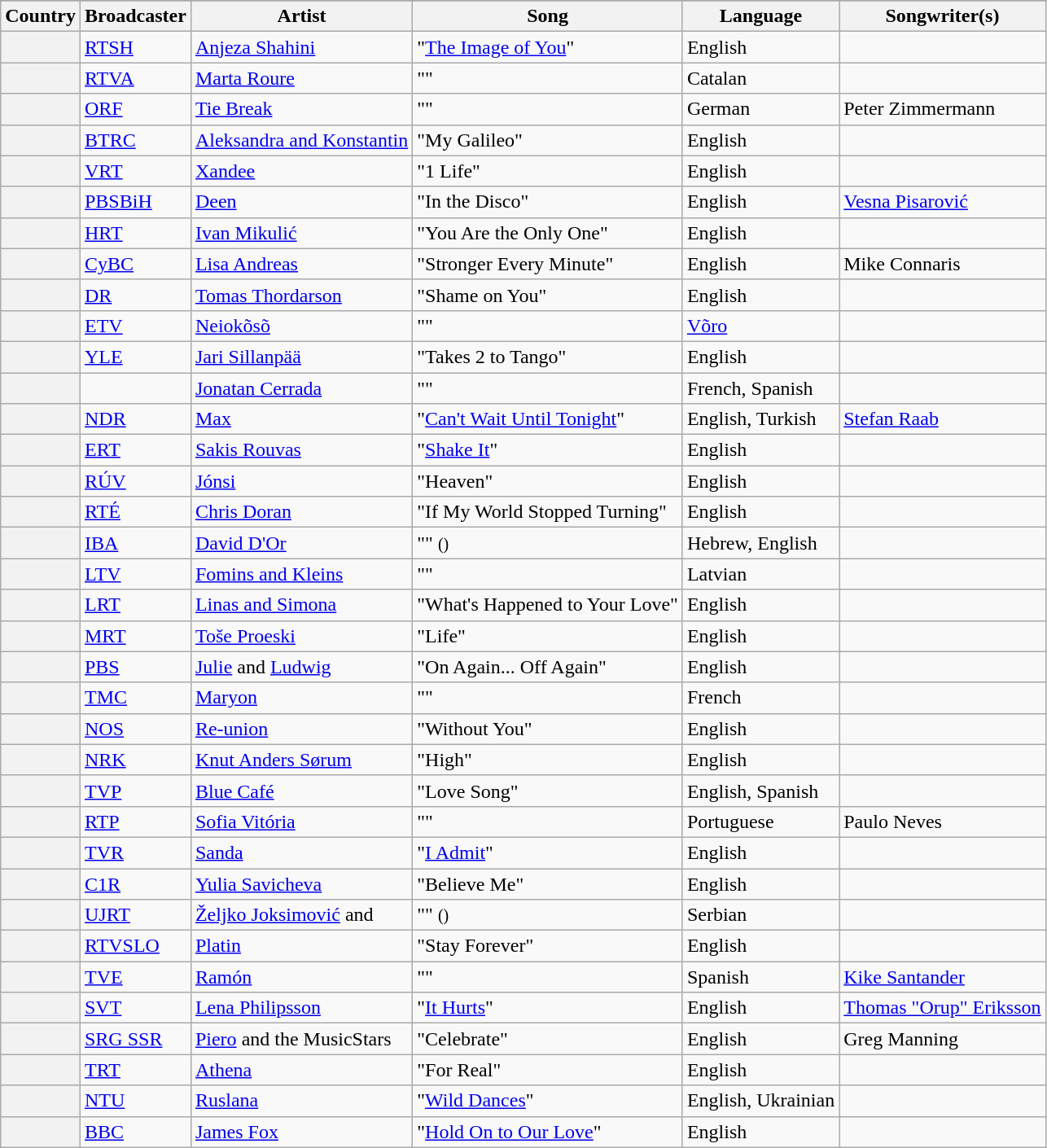<table class="wikitable plainrowheaders">
<tr>
</tr>
<tr>
<th scope="col">Country</th>
<th scope="col">Broadcaster</th>
<th scope="col">Artist</th>
<th scope="col">Song</th>
<th scope="col">Language</th>
<th scope="col">Songwriter(s)</th>
</tr>
<tr>
<th scope="row"></th>
<td><a href='#'>RTSH</a></td>
<td><a href='#'>Anjeza Shahini</a></td>
<td>"<a href='#'>The Image of You</a>"</td>
<td>English</td>
<td></td>
</tr>
<tr>
<th scope="row"></th>
<td><a href='#'>RTVA</a></td>
<td><a href='#'>Marta Roure</a></td>
<td>""</td>
<td>Catalan</td>
<td></td>
</tr>
<tr>
<th scope="row"></th>
<td><a href='#'>ORF</a></td>
<td><a href='#'>Tie Break</a></td>
<td>""</td>
<td>German</td>
<td>Peter Zimmermann</td>
</tr>
<tr>
<th scope="row"></th>
<td><a href='#'>BTRC</a></td>
<td><a href='#'>Aleksandra and Konstantin</a></td>
<td>"My Galileo"</td>
<td>English</td>
<td></td>
</tr>
<tr>
<th scope="row"></th>
<td><a href='#'>VRT</a></td>
<td><a href='#'>Xandee</a></td>
<td>"1 Life"</td>
<td>English</td>
<td></td>
</tr>
<tr>
<th scope="row"></th>
<td><a href='#'>PBSBiH</a></td>
<td><a href='#'>Deen</a></td>
<td>"In the Disco"</td>
<td>English</td>
<td><a href='#'>Vesna Pisarović</a></td>
</tr>
<tr>
<th scope="row"></th>
<td><a href='#'>HRT</a></td>
<td><a href='#'>Ivan Mikulić</a></td>
<td>"You Are the Only One"</td>
<td>English</td>
<td></td>
</tr>
<tr>
<th scope="row"></th>
<td><a href='#'>CyBC</a></td>
<td><a href='#'>Lisa Andreas</a></td>
<td>"Stronger Every Minute"</td>
<td>English</td>
<td>Mike Connaris</td>
</tr>
<tr>
<th scope="row"></th>
<td><a href='#'>DR</a></td>
<td><a href='#'>Tomas Thordarson</a></td>
<td>"Shame on You"</td>
<td>English</td>
<td></td>
</tr>
<tr>
<th scope="row"></th>
<td><a href='#'>ETV</a></td>
<td><a href='#'>Neiokõsõ</a></td>
<td>""</td>
<td><a href='#'>Võro</a></td>
<td></td>
</tr>
<tr>
<th scope="row"></th>
<td><a href='#'>YLE</a></td>
<td><a href='#'>Jari Sillanpää</a></td>
<td>"Takes 2 to Tango"</td>
<td>English</td>
<td></td>
</tr>
<tr>
<th scope="row"></th>
<td></td>
<td><a href='#'>Jonatan Cerrada</a></td>
<td>""</td>
<td>French, Spanish</td>
<td></td>
</tr>
<tr>
<th scope="row"></th>
<td><a href='#'>NDR</a></td>
<td><a href='#'>Max</a></td>
<td>"<a href='#'>Can't Wait Until Tonight</a>"</td>
<td>English, Turkish</td>
<td><a href='#'>Stefan Raab</a></td>
</tr>
<tr>
<th scope="row"></th>
<td><a href='#'>ERT</a></td>
<td><a href='#'>Sakis Rouvas</a></td>
<td>"<a href='#'>Shake It</a>"</td>
<td>English</td>
<td></td>
</tr>
<tr>
<th scope="row"></th>
<td><a href='#'>RÚV</a></td>
<td><a href='#'>Jónsi</a></td>
<td>"Heaven"</td>
<td>English</td>
<td></td>
</tr>
<tr>
<th scope="row"></th>
<td><a href='#'>RTÉ</a></td>
<td><a href='#'>Chris Doran</a></td>
<td>"If My World Stopped Turning"</td>
<td>English</td>
<td></td>
</tr>
<tr>
<th scope="row"></th>
<td><a href='#'>IBA</a></td>
<td><a href='#'>David D'Or</a></td>
<td>"" <small>()</small></td>
<td>Hebrew, English</td>
<td></td>
</tr>
<tr>
<th scope="row"></th>
<td><a href='#'>LTV</a></td>
<td><a href='#'>Fomins and Kleins</a></td>
<td>""</td>
<td>Latvian</td>
<td></td>
</tr>
<tr>
<th scope="row"></th>
<td><a href='#'>LRT</a></td>
<td><a href='#'>Linas and Simona</a></td>
<td>"What's Happened to Your Love"</td>
<td>English</td>
<td></td>
</tr>
<tr>
<th scope="row"></th>
<td><a href='#'>MRT</a></td>
<td><a href='#'>Toše Proeski</a></td>
<td>"Life"</td>
<td>English</td>
<td></td>
</tr>
<tr>
<th scope="row"></th>
<td><a href='#'>PBS</a></td>
<td><a href='#'>Julie</a> and <a href='#'>Ludwig</a></td>
<td>"On Again... Off Again"</td>
<td>English</td>
<td></td>
</tr>
<tr>
<th scope="row"></th>
<td><a href='#'>TMC</a></td>
<td><a href='#'>Maryon</a></td>
<td>""</td>
<td>French</td>
<td></td>
</tr>
<tr>
<th scope="row"></th>
<td><a href='#'>NOS</a></td>
<td><a href='#'>Re-union</a></td>
<td>"Without You"</td>
<td>English</td>
<td></td>
</tr>
<tr>
<th scope="row"></th>
<td><a href='#'>NRK</a></td>
<td><a href='#'>Knut Anders Sørum</a></td>
<td>"High"</td>
<td>English</td>
<td></td>
</tr>
<tr>
<th scope="row"></th>
<td><a href='#'>TVP</a></td>
<td><a href='#'>Blue Café</a></td>
<td>"Love Song"</td>
<td>English, Spanish</td>
<td></td>
</tr>
<tr>
<th scope="row"></th>
<td><a href='#'>RTP</a></td>
<td><a href='#'>Sofia Vitória</a></td>
<td>""</td>
<td>Portuguese</td>
<td>Paulo Neves</td>
</tr>
<tr>
<th scope="row"></th>
<td><a href='#'>TVR</a></td>
<td><a href='#'>Sanda</a></td>
<td>"<a href='#'>I Admit</a>"</td>
<td>English</td>
<td></td>
</tr>
<tr>
<th scope="row"></th>
<td><a href='#'>C1R</a></td>
<td><a href='#'>Yulia Savicheva</a></td>
<td>"Believe Me"</td>
<td>English</td>
<td></td>
</tr>
<tr>
<th scope="row"></th>
<td><a href='#'>UJRT</a></td>
<td><a href='#'>Željko Joksimović</a> and </td>
<td>"" <small>()</small></td>
<td>Serbian</td>
<td></td>
</tr>
<tr>
<th scope="row"></th>
<td><a href='#'>RTVSLO</a></td>
<td><a href='#'>Platin</a></td>
<td>"Stay Forever"</td>
<td>English</td>
<td></td>
</tr>
<tr>
<th scope="row"></th>
<td><a href='#'>TVE</a></td>
<td><a href='#'>Ramón</a></td>
<td>""</td>
<td>Spanish</td>
<td><a href='#'>Kike Santander</a></td>
</tr>
<tr>
<th scope="row"></th>
<td><a href='#'>SVT</a></td>
<td><a href='#'>Lena Philipsson</a></td>
<td>"<a href='#'>It Hurts</a>"</td>
<td>English</td>
<td><a href='#'>Thomas "Orup" Eriksson</a></td>
</tr>
<tr>
<th scope="row"></th>
<td><a href='#'>SRG SSR</a></td>
<td><a href='#'>Piero</a> and the MusicStars</td>
<td>"Celebrate"</td>
<td>English</td>
<td>Greg Manning</td>
</tr>
<tr>
<th scope="row"></th>
<td><a href='#'>TRT</a></td>
<td><a href='#'>Athena</a></td>
<td>"For Real"</td>
<td>English</td>
<td></td>
</tr>
<tr>
<th scope="row"></th>
<td><a href='#'>NTU</a></td>
<td><a href='#'>Ruslana</a></td>
<td>"<a href='#'>Wild Dances</a>"</td>
<td>English, Ukrainian</td>
<td></td>
</tr>
<tr>
<th scope="row"></th>
<td><a href='#'>BBC</a></td>
<td><a href='#'>James Fox</a></td>
<td>"<a href='#'>Hold On to Our Love</a>"</td>
<td>English</td>
<td></td>
</tr>
</table>
